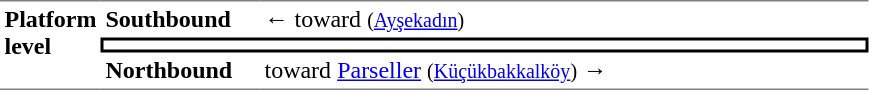<table table border=0 cellspacing=0 cellpadding=3>
<tr>
<td style="border-top:solid 1px gray;border-bottom:solid 1px gray;" width=50 rowspan=3 valign=top><strong>Platform level</strong></td>
<td style="border-top:solid 1px gray;" width=100><strong>Southbound</strong></td>
<td style="border-top:solid 1px gray;" width=400>←  toward  <small>(<a href='#'>Ayşekadın</a>)</small></td>
</tr>
<tr>
<td style="border-top:solid 2px black;border-right:solid 2px black;border-left:solid 2px black;border-bottom:solid 2px black;text-align:center;" colspan=2></td>
</tr>
<tr>
<td style="border-bottom:solid 1px gray;"><strong>Northbound</strong></td>
<td style="border-bottom:solid 1px gray;"> toward <a href='#'>Parseller</a> <small>(<a href='#'>Küçükbakkalköy</a>)</small> →</td>
</tr>
</table>
